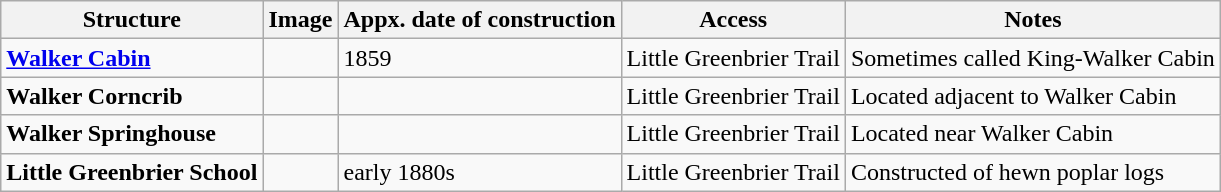<table class="wikitable">
<tr>
<th>Structure</th>
<th>Image</th>
<th>Appx. date of construction</th>
<th>Access</th>
<th>Notes</th>
</tr>
<tr>
<td><strong><a href='#'>Walker Cabin</a></strong></td>
<td></td>
<td>1859</td>
<td>Little Greenbrier Trail</td>
<td>Sometimes called King-Walker Cabin</td>
</tr>
<tr>
<td><strong>Walker Corncrib</strong></td>
<td></td>
<td></td>
<td>Little Greenbrier Trail</td>
<td>Located adjacent to Walker Cabin</td>
</tr>
<tr>
<td><strong>Walker Springhouse</strong></td>
<td></td>
<td></td>
<td>Little Greenbrier Trail</td>
<td>Located near Walker Cabin</td>
</tr>
<tr>
<td><strong>Little Greenbrier School</strong></td>
<td></td>
<td>early 1880s</td>
<td>Little Greenbrier Trail</td>
<td>Constructed of hewn poplar logs</td>
</tr>
</table>
